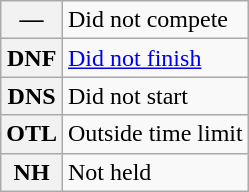<table class="wikitable">
<tr>
<th scope="row">—</th>
<td>Did not compete</td>
</tr>
<tr>
<th scope="row">DNF</th>
<td><a href='#'>Did not finish</a></td>
</tr>
<tr>
<th scope="row">DNS</th>
<td>Did not start</td>
</tr>
<tr>
<th scope="row">OTL</th>
<td>Outside time limit</td>
</tr>
<tr>
<th scope="row">NH</th>
<td>Not held</td>
</tr>
</table>
